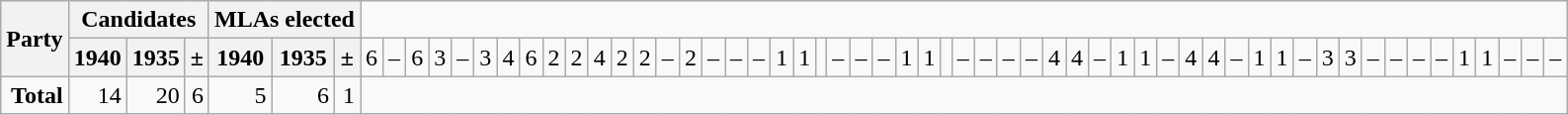<table class="wikitable" style="text-align:right;">
<tr>
<th rowspan="2" colspan="2">Party</th>
<th colspan="3">Candidates</th>
<th colspan="3">MLAs elected</th>
</tr>
<tr>
<th>1940</th>
<th>1935</th>
<th>±</th>
<th>1940</th>
<th>1935</th>
<th>±<br></th>
<td>6</td>
<td>–</td>
<td>6</td>
<td>3</td>
<td>–</td>
<td>3<br></td>
<td>4</td>
<td>6</td>
<td>2</td>
<td>2</td>
<td>4</td>
<td>2<br></td>
<td>2</td>
<td>–</td>
<td>2</td>
<td>–</td>
<td>–</td>
<td>–<br></td>
<td>1</td>
<td>1</td>
<td></td>
<td>–</td>
<td>–</td>
<td>–<br></td>
<td>1</td>
<td>1</td>
<td></td>
<td>–</td>
<td>–</td>
<td>–<br></td>
<td>–</td>
<td>4</td>
<td>4</td>
<td>–</td>
<td>1</td>
<td>1<br></td>
<td>–</td>
<td>4</td>
<td>4</td>
<td>–</td>
<td>1</td>
<td>1<br></td>
<td>–</td>
<td>3</td>
<td>3</td>
<td>–</td>
<td>–</td>
<td>–<br></td>
<td>–</td>
<td>1</td>
<td>1</td>
<td>–</td>
<td>–</td>
<td>–</td>
</tr>
<tr>
<td colspan="2"><strong>Total</strong></td>
<td>14</td>
<td>20</td>
<td>6</td>
<td>5</td>
<td>6</td>
<td>1</td>
</tr>
</table>
